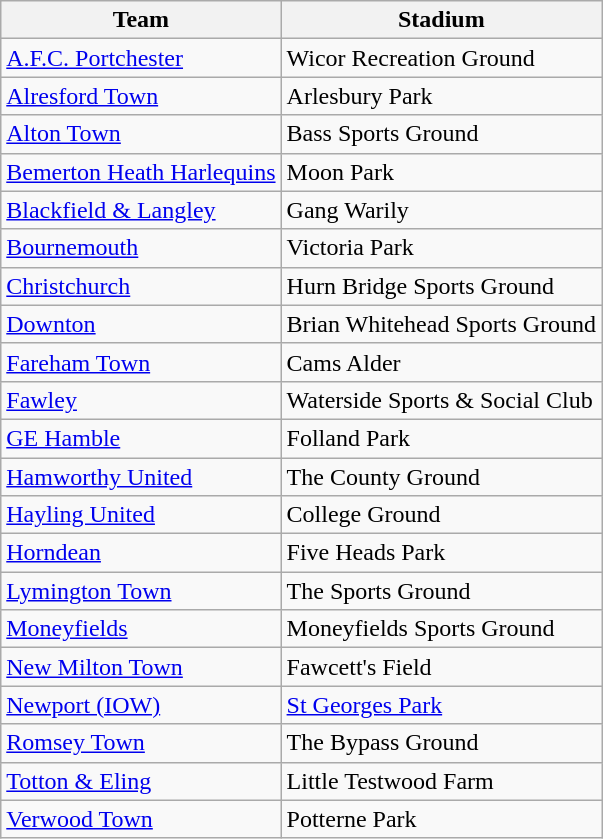<table class="wikitable sortable" style="text-align: left;">
<tr>
<th>Team</th>
<th>Stadium</th>
</tr>
<tr>
<td><a href='#'>A.F.C. Portchester</a></td>
<td>Wicor Recreation Ground</td>
</tr>
<tr>
<td><a href='#'>Alresford Town</a></td>
<td>Arlesbury Park</td>
</tr>
<tr>
<td><a href='#'>Alton Town</a></td>
<td>Bass Sports Ground</td>
</tr>
<tr>
<td><a href='#'>Bemerton Heath Harlequins</a></td>
<td>Moon Park</td>
</tr>
<tr>
<td><a href='#'>Blackfield & Langley</a></td>
<td>Gang Warily</td>
</tr>
<tr>
<td><a href='#'>Bournemouth</a></td>
<td>Victoria Park</td>
</tr>
<tr>
<td><a href='#'>Christchurch</a></td>
<td>Hurn Bridge Sports Ground</td>
</tr>
<tr>
<td><a href='#'>Downton</a></td>
<td>Brian Whitehead Sports Ground</td>
</tr>
<tr>
<td><a href='#'>Fareham Town</a></td>
<td>Cams Alder</td>
</tr>
<tr>
<td><a href='#'>Fawley</a></td>
<td>Waterside Sports & Social Club</td>
</tr>
<tr>
<td><a href='#'>GE Hamble</a></td>
<td>Folland Park</td>
</tr>
<tr>
<td><a href='#'>Hamworthy United</a></td>
<td>The County Ground</td>
</tr>
<tr>
<td><a href='#'>Hayling United</a></td>
<td>College Ground</td>
</tr>
<tr>
<td><a href='#'>Horndean</a></td>
<td>Five Heads Park</td>
</tr>
<tr>
<td><a href='#'>Lymington Town</a></td>
<td>The Sports Ground</td>
</tr>
<tr>
<td><a href='#'>Moneyfields</a></td>
<td>Moneyfields Sports Ground</td>
</tr>
<tr>
<td><a href='#'>New Milton Town</a></td>
<td>Fawcett's Field</td>
</tr>
<tr>
<td><a href='#'>Newport (IOW)</a></td>
<td><a href='#'>St Georges Park</a></td>
</tr>
<tr>
<td><a href='#'>Romsey Town</a></td>
<td>The Bypass Ground</td>
</tr>
<tr>
<td><a href='#'>Totton & Eling</a></td>
<td>Little Testwood Farm</td>
</tr>
<tr>
<td><a href='#'>Verwood Town</a></td>
<td>Potterne Park</td>
</tr>
</table>
